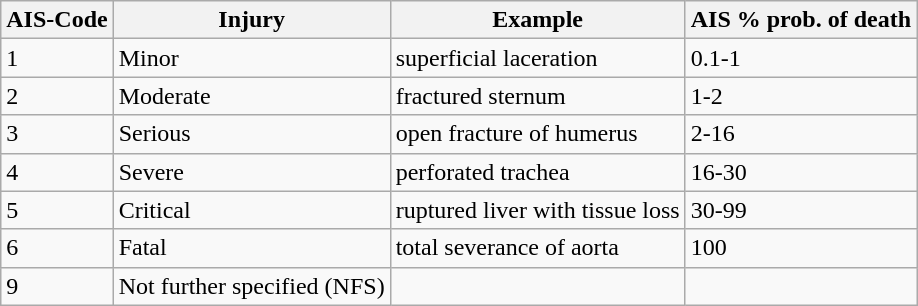<table class="wikitable sortable">
<tr>
<th>AIS-Code</th>
<th>Injury</th>
<th>Example</th>
<th>AIS % prob. of death</th>
</tr>
<tr>
<td>1</td>
<td>Minor</td>
<td>superficial laceration</td>
<td>0.1-1</td>
</tr>
<tr>
<td>2</td>
<td>Moderate</td>
<td>fractured sternum</td>
<td>1-2</td>
</tr>
<tr>
<td>3</td>
<td>Serious</td>
<td>open fracture of humerus</td>
<td>2-16</td>
</tr>
<tr>
<td>4</td>
<td>Severe</td>
<td>perforated trachea</td>
<td>16-30</td>
</tr>
<tr>
<td>5</td>
<td>Critical</td>
<td>ruptured liver with tissue loss</td>
<td>30-99</td>
</tr>
<tr>
<td>6</td>
<td>Fatal</td>
<td>total severance of aorta</td>
<td>100</td>
</tr>
<tr>
<td>9</td>
<td>Not further specified (NFS)</td>
<td></td>
<td></td>
</tr>
</table>
